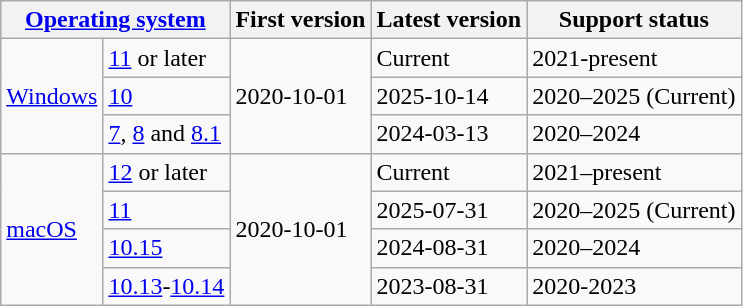<table class="wikitable sortable">
<tr>
<th colspan="2"><a href='#'>Operating system</a></th>
<th>First version</th>
<th>Latest version</th>
<th>Support status</th>
</tr>
<tr>
<td rowspan="3"><a href='#'>Windows</a></td>
<td><a href='#'>11</a> or later</td>
<td rowspan="3">2020-10-01</td>
<td>Current</td>
<td>2021-present</td>
</tr>
<tr>
<td><a href='#'>10</a></td>
<td>2025-10-14</td>
<td>2020–2025 (Current)</td>
</tr>
<tr>
<td><a href='#'>7</a>, <a href='#'>8</a> and <a href='#'>8.1</a></td>
<td>2024-03-13</td>
<td>2020–2024</td>
</tr>
<tr>
<td rowspan="5"><a href='#'>macOS</a></td>
<td><a href='#'>12</a> or later</td>
<td rowspan="5">2020-10-01</td>
<td>Current</td>
<td>2021–present</td>
</tr>
<tr>
<td><a href='#'>11</a></td>
<td>2025-07-31</td>
<td>2020–2025 (Current)</td>
</tr>
<tr>
<td><a href='#'>10.15</a></td>
<td>2024-08-31</td>
<td>2020–2024</td>
</tr>
<tr>
<td><a href='#'>10.13</a>-<a href='#'>10.14</a></td>
<td>2023-08-31</td>
<td>2020-2023</td>
</tr>
</table>
